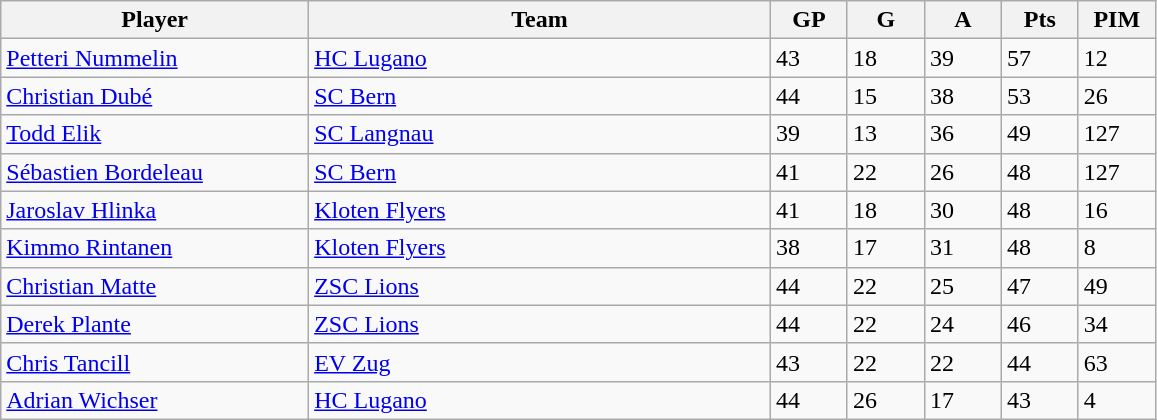<table class="wikitable">
<tr>
<th bgcolor="#DDDDFF" width="20%">Player</th>
<th bgcolor="#DDDDFF" width="30%">Team</th>
<th bgcolor="#DDDDFF" width="5%">GP</th>
<th bgcolor="#DDDDFF" width="5%">G</th>
<th bgcolor="#DDDDFF" width="5%">A</th>
<th bgcolor="#DDDDFF" width="5%">Pts</th>
<th bgcolor="#DDDDFF" width="5%">PIM</th>
</tr>
<tr>
<td><a href='#'>Petteri Nummelin</a></td>
<td><a href='#'>HC Lugano</a></td>
<td>43</td>
<td>18</td>
<td>39</td>
<td>57</td>
<td>12</td>
</tr>
<tr>
<td><a href='#'>Christian Dubé</a></td>
<td><a href='#'>SC Bern</a></td>
<td>44</td>
<td>15</td>
<td>38</td>
<td>53</td>
<td>26</td>
</tr>
<tr>
<td><a href='#'>Todd Elik</a></td>
<td><a href='#'>SC Langnau</a></td>
<td>39</td>
<td>13</td>
<td>36</td>
<td>49</td>
<td>127</td>
</tr>
<tr>
<td><a href='#'>Sébastien Bordeleau</a></td>
<td><a href='#'>SC Bern</a></td>
<td>41</td>
<td>22</td>
<td>26</td>
<td>48</td>
<td>127</td>
</tr>
<tr>
<td><a href='#'>Jaroslav Hlinka</a></td>
<td><a href='#'>Kloten Flyers</a></td>
<td>41</td>
<td>18</td>
<td>30</td>
<td>48</td>
<td>16</td>
</tr>
<tr>
<td><a href='#'>Kimmo Rintanen</a></td>
<td><a href='#'>Kloten Flyers</a></td>
<td>38</td>
<td>17</td>
<td>31</td>
<td>48</td>
<td>8</td>
</tr>
<tr>
<td><a href='#'>Christian Matte</a></td>
<td><a href='#'>ZSC Lions</a></td>
<td>44</td>
<td>22</td>
<td>25</td>
<td>47</td>
<td>49</td>
</tr>
<tr>
<td><a href='#'>Derek Plante</a></td>
<td><a href='#'>ZSC Lions</a></td>
<td>44</td>
<td>22</td>
<td>24</td>
<td>46</td>
<td>34</td>
</tr>
<tr>
<td><a href='#'>Chris Tancill</a></td>
<td><a href='#'>EV Zug</a></td>
<td>43</td>
<td>22</td>
<td>22</td>
<td>44</td>
<td>63</td>
</tr>
<tr>
<td><a href='#'>Adrian Wichser</a></td>
<td><a href='#'>HC Lugano</a></td>
<td>44</td>
<td>26</td>
<td>17</td>
<td>43</td>
<td>4</td>
</tr>
</table>
